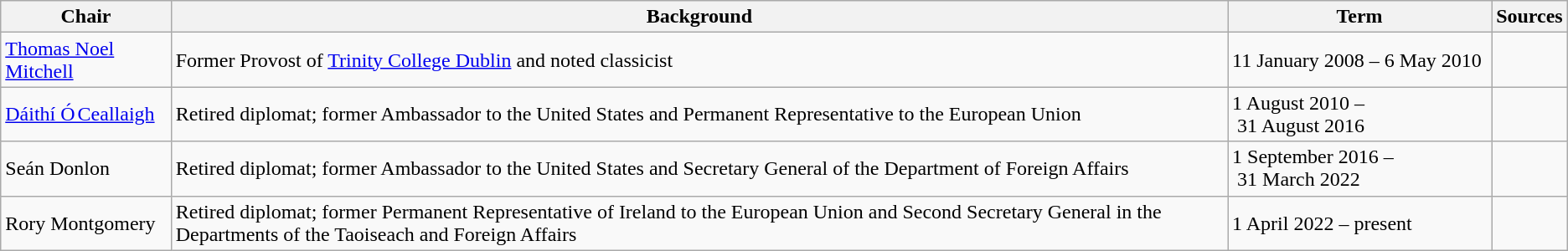<table class="wikitable sortable">
<tr>
<th>Chair</th>
<th>Background</th>
<th>Term</th>
<th>Sources</th>
</tr>
<tr>
<td><a href='#'>Thomas Noel Mitchell</a></td>
<td>Former Provost of <a href='#'>Trinity College Dublin</a> and noted classicist</td>
<td>11 January 2008 – 6 May 2010</td>
<td></td>
</tr>
<tr>
<td><a href='#'>Dáithí Ó Ceallaigh</a></td>
<td>Retired diplomat; former Ambassador to the United States and Permanent Representative to the European Union</td>
<td>1 August 2010 – 31 August 2016</td>
<td></td>
</tr>
<tr>
<td>Seán Donlon</td>
<td>Retired diplomat; former Ambassador to the United States and Secretary General of the Department of Foreign Affairs</td>
<td>1 September 2016 – 31 March 2022</td>
<td></td>
</tr>
<tr>
<td>Rory Montgomery</td>
<td>Retired diplomat; former Permanent Representative of Ireland to the European Union and Second Secretary General in the Departments of the Taoiseach and Foreign Affairs</td>
<td>1 April 2022 – present</td>
<td></td>
</tr>
</table>
